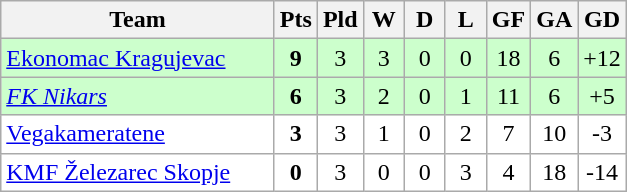<table class="wikitable" style="text-align: center;">
<tr>
<th width="175">Team</th>
<th width="20">Pts</th>
<th width="20">Pld</th>
<th width="20">W</th>
<th width="20">D</th>
<th width="20">L</th>
<th width="20">GF</th>
<th width="20">GA</th>
<th width="20">GD</th>
</tr>
<tr bgcolor=#ccffcc>
<td align="left"> <a href='#'>Ekonomac Kragujevac</a></td>
<td><strong>9</strong></td>
<td>3</td>
<td>3</td>
<td>0</td>
<td>0</td>
<td>18</td>
<td>6</td>
<td>+12</td>
</tr>
<tr bgcolor=#ccffcc>
<td align="left"> <em><a href='#'>FK Nikars</a></em></td>
<td><strong>6</strong></td>
<td>3</td>
<td>2</td>
<td>0</td>
<td>1</td>
<td>11</td>
<td>6</td>
<td>+5</td>
</tr>
<tr bgcolor=ffffff>
<td align="left"> <a href='#'>Vegakameratene</a></td>
<td><strong>3</strong></td>
<td>3</td>
<td>1</td>
<td>0</td>
<td>2</td>
<td>7</td>
<td>10</td>
<td>-3</td>
</tr>
<tr bgcolor=ffffff>
<td align="left"> <a href='#'>KMF Železarec Skopje</a></td>
<td><strong>0</strong></td>
<td>3</td>
<td>0</td>
<td>0</td>
<td>3</td>
<td>4</td>
<td>18</td>
<td>-14</td>
</tr>
</table>
